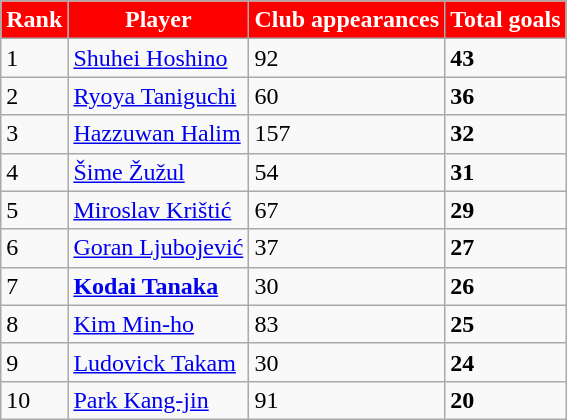<table class="wikitable">
<tr>
<th style="background-color:red; color:white;">Rank</th>
<th style="background-color:red; color:white;">Player</th>
<th style="background-color:red; color:white;">Club appearances</th>
<th style="background-color:red; color:white;">Total goals</th>
</tr>
<tr>
<td>1</td>
<td> <a href='#'>Shuhei Hoshino</a></td>
<td>92</td>
<td><strong>43</strong></td>
</tr>
<tr>
<td>2</td>
<td> <a href='#'>Ryoya Taniguchi</a></td>
<td>60</td>
<td><strong>36</strong></td>
</tr>
<tr>
<td>3</td>
<td> <a href='#'>Hazzuwan Halim</a></td>
<td>157</td>
<td><strong>32</strong></td>
</tr>
<tr>
<td>4</td>
<td> <a href='#'>Šime Žužul</a></td>
<td>54</td>
<td><strong>31</strong></td>
</tr>
<tr>
<td>5</td>
<td> <a href='#'>Miroslav Krištić</a></td>
<td>67</td>
<td><strong>29</strong></td>
</tr>
<tr>
<td>6</td>
<td> <a href='#'>Goran Ljubojević</a></td>
<td>37</td>
<td><strong>27</strong></td>
</tr>
<tr>
<td>7</td>
<td> <a href='#'><strong>Kodai Tanaka</strong></a></td>
<td>30</td>
<td><strong>26</strong></td>
</tr>
<tr>
<td>8</td>
<td> <a href='#'>Kim Min-ho</a></td>
<td>83</td>
<td><strong>25</strong></td>
</tr>
<tr>
<td>9</td>
<td> <a href='#'>Ludovick Takam</a></td>
<td>30</td>
<td><strong>24</strong></td>
</tr>
<tr>
<td>10</td>
<td> <a href='#'>Park Kang-jin</a></td>
<td>91</td>
<td><strong>20</strong></td>
</tr>
</table>
